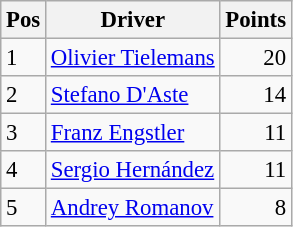<table class="wikitable" style="font-size: 95%;">
<tr>
<th>Pos</th>
<th>Driver</th>
<th>Points</th>
</tr>
<tr>
<td>1</td>
<td> <a href='#'>Olivier Tielemans</a></td>
<td align="right">20</td>
</tr>
<tr>
<td>2</td>
<td> <a href='#'>Stefano D'Aste</a></td>
<td align="right">14</td>
</tr>
<tr>
<td>3</td>
<td> <a href='#'>Franz Engstler</a></td>
<td align="right">11</td>
</tr>
<tr>
<td>4</td>
<td> <a href='#'>Sergio Hernández</a></td>
<td align="right">11</td>
</tr>
<tr>
<td>5</td>
<td> <a href='#'>Andrey Romanov</a></td>
<td align="right">8</td>
</tr>
</table>
